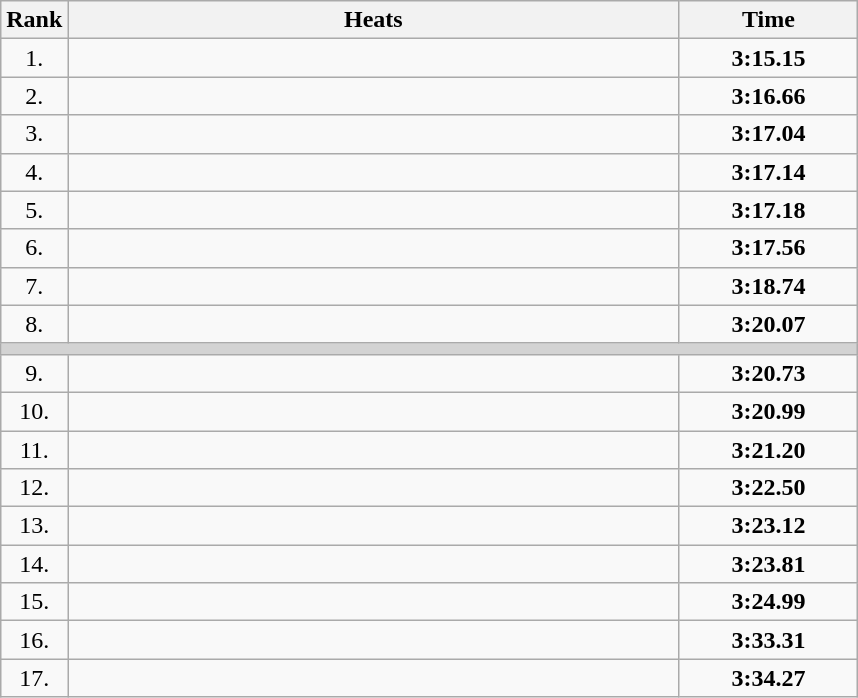<table class="wikitable">
<tr>
<th>Rank</th>
<th style="width: 25em">Heats</th>
<th style="width: 7em">Time</th>
</tr>
<tr>
<td align="center">1.</td>
<td><strong></strong></td>
<td align="center"><strong>3:15.15</strong></td>
</tr>
<tr>
<td align="center">2.</td>
<td><strong></strong></td>
<td align="center"><strong>3:16.66</strong></td>
</tr>
<tr>
<td align="center">3.</td>
<td><strong></strong></td>
<td align="center"><strong>3:17.04</strong></td>
</tr>
<tr>
<td align="center">4.</td>
<td><strong></strong></td>
<td align="center"><strong>3:17.14</strong></td>
</tr>
<tr>
<td align="center">5.</td>
<td><strong></strong></td>
<td align="center"><strong>3:17.18</strong></td>
</tr>
<tr>
<td align="center">6.</td>
<td><strong></strong></td>
<td align="center"><strong>3:17.56</strong></td>
</tr>
<tr>
<td align="center">7.</td>
<td><strong></strong></td>
<td align="center"><strong>3:18.74</strong></td>
</tr>
<tr>
<td align="center">8.</td>
<td><strong></strong></td>
<td align="center"><strong>3:20.07</strong></td>
</tr>
<tr>
<td colspan=3 bgcolor=lightgray></td>
</tr>
<tr>
<td align="center">9.</td>
<td><strong></strong></td>
<td align="center"><strong>3:20.73</strong></td>
</tr>
<tr>
<td align="center">10.</td>
<td><strong></strong></td>
<td align="center"><strong>3:20.99</strong></td>
</tr>
<tr>
<td align="center">11.</td>
<td><strong></strong></td>
<td align="center"><strong>3:21.20</strong></td>
</tr>
<tr>
<td align="center">12.</td>
<td><strong></strong></td>
<td align="center"><strong>3:22.50</strong></td>
</tr>
<tr>
<td align="center">13.</td>
<td><strong></strong></td>
<td align="center"><strong>3:23.12</strong></td>
</tr>
<tr>
<td align="center">14.</td>
<td><strong></strong></td>
<td align="center"><strong>3:23.81</strong></td>
</tr>
<tr>
<td align="center">15.</td>
<td><strong></strong></td>
<td align="center"><strong>3:24.99</strong></td>
</tr>
<tr>
<td align="center">16.</td>
<td><strong></strong></td>
<td align="center"><strong>3:33.31</strong></td>
</tr>
<tr>
<td align="center">17.</td>
<td><strong></strong></td>
<td align="center"><strong>3:34.27</strong></td>
</tr>
</table>
